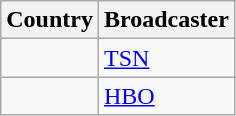<table class="wikitable">
<tr>
<th align=center>Country</th>
<th align=center>Broadcaster</th>
</tr>
<tr>
<td></td>
<td><a href='#'>TSN</a></td>
</tr>
<tr>
<td></td>
<td><a href='#'>HBO</a></td>
</tr>
</table>
